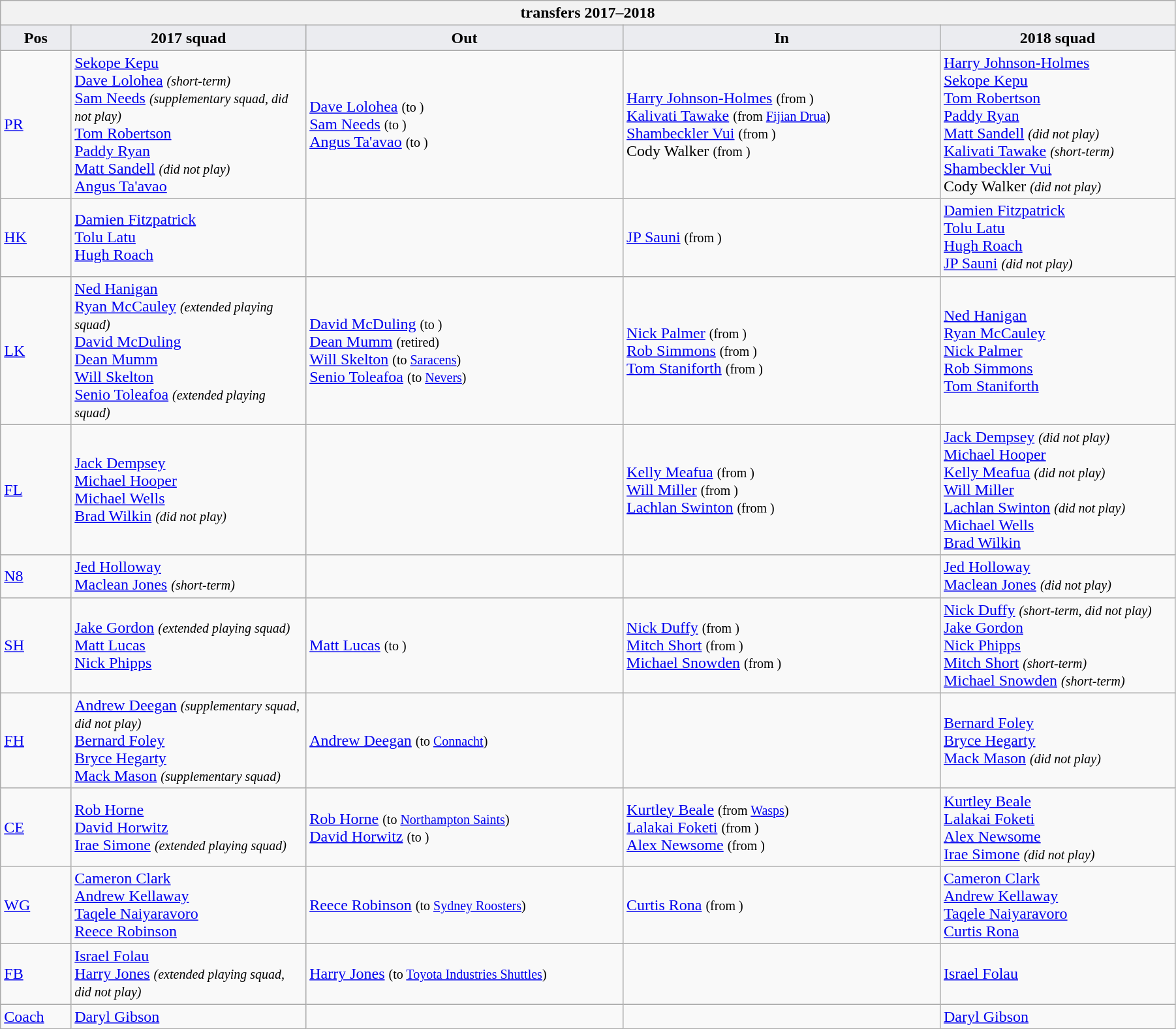<table class="wikitable" style="text-align: left; width:95%">
<tr>
<th colspan="100%"> transfers 2017–2018</th>
</tr>
<tr>
<th style="background:#ebecf0; width:6%;">Pos</th>
<th style="background:#ebecf0; width:20%;">2017 squad</th>
<th style="background:#ebecf0; width:27%;">Out</th>
<th style="background:#ebecf0; width:27%;">In</th>
<th style="background:#ebecf0; width:20%;">2018 squad</th>
</tr>
<tr>
<td><a href='#'>PR</a></td>
<td> <a href='#'>Sekope Kepu</a> <br> <a href='#'>Dave Lolohea</a> <small><em>(short-term)</em></small> <br> <a href='#'>Sam Needs</a> <small><em>(supplementary squad, did not play)</em></small> <br> <a href='#'>Tom Robertson</a> <br> <a href='#'>Paddy Ryan</a> <br> <a href='#'>Matt Sandell</a> <small><em>(did not play)</em></small> <br> <a href='#'>Angus Ta'avao</a></td>
<td>  <a href='#'>Dave Lolohea</a> <small>(to )</small> <br>  <a href='#'>Sam Needs</a> <small>(to )</small> <br>  <a href='#'>Angus Ta'avao</a> <small>(to )</small></td>
<td>  <a href='#'>Harry Johnson-Holmes</a> <small>(from )</small> <br>  <a href='#'>Kalivati Tawake</a> <small>(from  <a href='#'>Fijian Drua</a>)</small> <br>  <a href='#'>Shambeckler Vui</a> <small>(from )</small> <br>  Cody Walker <small>(from )</small></td>
<td> <a href='#'>Harry Johnson-Holmes</a> <br> <a href='#'>Sekope Kepu</a> <br> <a href='#'>Tom Robertson</a> <br> <a href='#'>Paddy Ryan</a> <br> <a href='#'>Matt Sandell</a> <small><em>(did not play)</em></small> <br> <a href='#'>Kalivati Tawake</a> <small><em>(short-term)</em></small> <br> <a href='#'>Shambeckler Vui</a> <br> Cody Walker <small><em>(did not play)</em></small></td>
</tr>
<tr>
<td><a href='#'>HK</a></td>
<td> <a href='#'>Damien Fitzpatrick</a> <br> <a href='#'>Tolu Latu</a> <br> <a href='#'>Hugh Roach</a></td>
<td></td>
<td>  <a href='#'>JP Sauni</a> <small>(from )</small></td>
<td> <a href='#'>Damien Fitzpatrick</a> <br> <a href='#'>Tolu Latu</a> <br> <a href='#'>Hugh Roach</a> <br> <a href='#'>JP Sauni</a> <small><em>(did not play)</em></small></td>
</tr>
<tr>
<td><a href='#'>LK</a></td>
<td> <a href='#'>Ned Hanigan</a> <br> <a href='#'>Ryan McCauley</a> <small><em>(extended playing squad)</em></small> <br> <a href='#'>David McDuling</a> <br> <a href='#'>Dean Mumm</a> <br> <a href='#'>Will Skelton</a> <br> <a href='#'>Senio Toleafoa</a> <small><em>(extended playing squad)</em></small></td>
<td>  <a href='#'>David McDuling</a> <small>(to )</small> <br>  <a href='#'>Dean Mumm</a> <small>(retired)</small> <br>  <a href='#'>Will Skelton</a> <small>(to  <a href='#'>Saracens</a>)</small> <br>  <a href='#'>Senio Toleafoa</a> <small>(to  <a href='#'>Nevers</a>)</small></td>
<td>  <a href='#'>Nick Palmer</a> <small>(from )</small> <br>  <a href='#'>Rob Simmons</a> <small>(from )</small> <br>  <a href='#'>Tom Staniforth</a> <small>(from )</small></td>
<td> <a href='#'>Ned Hanigan</a> <br> <a href='#'>Ryan McCauley</a> <br> <a href='#'>Nick Palmer</a> <br> <a href='#'>Rob Simmons</a> <br> <a href='#'>Tom Staniforth</a></td>
</tr>
<tr>
<td><a href='#'>FL</a></td>
<td> <a href='#'>Jack Dempsey</a> <br> <a href='#'>Michael Hooper</a> <br> <a href='#'>Michael Wells</a> <br> <a href='#'>Brad Wilkin</a> <small><em>(did not play)</em></small></td>
<td></td>
<td>  <a href='#'>Kelly Meafua</a> <small>(from )</small> <br>  <a href='#'>Will Miller</a> <small>(from )</small> <br>  <a href='#'>Lachlan Swinton</a> <small>(from )</small></td>
<td> <a href='#'>Jack Dempsey</a> <small><em>(did not play)</em></small> <br> <a href='#'>Michael Hooper</a> <br> <a href='#'>Kelly Meafua</a> <small><em>(did not play)</em></small> <br> <a href='#'>Will Miller</a> <br> <a href='#'>Lachlan Swinton</a> <small><em>(did not play)</em></small> <br> <a href='#'>Michael Wells</a> <br> <a href='#'>Brad Wilkin</a></td>
</tr>
<tr>
<td><a href='#'>N8</a></td>
<td> <a href='#'>Jed Holloway</a> <br> <a href='#'>Maclean Jones</a> <small><em>(short-term)</em></small></td>
<td></td>
<td></td>
<td> <a href='#'>Jed Holloway</a> <br> <a href='#'>Maclean Jones</a> <small><em>(did not play)</em></small></td>
</tr>
<tr>
<td><a href='#'>SH</a></td>
<td> <a href='#'>Jake Gordon</a> <small><em>(extended playing squad)</em></small> <br> <a href='#'>Matt Lucas</a> <br> <a href='#'>Nick Phipps</a></td>
<td>  <a href='#'>Matt Lucas</a> <small>(to )</small></td>
<td>  <a href='#'>Nick Duffy</a> <small>(from )</small> <br>  <a href='#'>Mitch Short</a> <small>(from )</small> <br>  <a href='#'>Michael Snowden</a> <small>(from )</small></td>
<td> <a href='#'>Nick Duffy</a> <small><em>(short-term, did not play)</em></small> <br> <a href='#'>Jake Gordon</a> <br> <a href='#'>Nick Phipps</a> <br> <a href='#'>Mitch Short</a> <small><em>(short-term)</em></small> <br> <a href='#'>Michael Snowden</a> <small><em>(short-term)</em></small></td>
</tr>
<tr>
<td><a href='#'>FH</a></td>
<td> <a href='#'>Andrew Deegan</a> <small><em>(supplementary squad, did not play)</em></small> <br> <a href='#'>Bernard Foley</a> <br> <a href='#'>Bryce Hegarty</a> <br> <a href='#'>Mack Mason</a> <small><em>(supplementary squad)</em></small></td>
<td>  <a href='#'>Andrew Deegan</a> <small>(to  <a href='#'>Connacht</a>)</small></td>
<td></td>
<td> <a href='#'>Bernard Foley</a> <br> <a href='#'>Bryce Hegarty</a> <br> <a href='#'>Mack Mason</a> <small><em>(did not play)</em></small></td>
</tr>
<tr>
<td><a href='#'>CE</a></td>
<td> <a href='#'>Rob Horne</a> <br> <a href='#'>David Horwitz</a> <br> <a href='#'>Irae Simone</a> <small><em>(extended playing squad)</em></small></td>
<td>  <a href='#'>Rob Horne</a> <small>(to  <a href='#'>Northampton Saints</a>)</small> <br>  <a href='#'>David Horwitz</a> <small>(to )</small></td>
<td>  <a href='#'>Kurtley Beale</a> <small>(from  <a href='#'>Wasps</a>)</small> <br>  <a href='#'>Lalakai Foketi</a> <small>(from )</small> <br>  <a href='#'>Alex Newsome</a> <small>(from )</small></td>
<td> <a href='#'>Kurtley Beale</a> <br> <a href='#'>Lalakai Foketi</a> <br> <a href='#'>Alex Newsome</a> <br> <a href='#'>Irae Simone</a> <small><em>(did not play)</em></small></td>
</tr>
<tr>
<td><a href='#'>WG</a></td>
<td> <a href='#'>Cameron Clark</a> <br> <a href='#'>Andrew Kellaway</a> <br> <a href='#'>Taqele Naiyaravoro</a> <br> <a href='#'>Reece Robinson</a></td>
<td>  <a href='#'>Reece Robinson</a> <small>(to <a href='#'>Sydney Roosters</a>)</small></td>
<td>  <a href='#'>Curtis Rona</a> <small>(from )</small></td>
<td> <a href='#'>Cameron Clark</a> <br> <a href='#'>Andrew Kellaway</a> <br> <a href='#'>Taqele Naiyaravoro</a> <br> <a href='#'>Curtis Rona</a></td>
</tr>
<tr>
<td><a href='#'>FB</a></td>
<td> <a href='#'>Israel Folau</a> <br> <a href='#'>Harry Jones</a> <small><em>(extended playing squad, did not play)</em></small></td>
<td>  <a href='#'>Harry Jones</a> <small>(to  <a href='#'>Toyota Industries Shuttles</a>)</small></td>
<td></td>
<td> <a href='#'>Israel Folau</a></td>
</tr>
<tr>
<td><a href='#'>Coach</a></td>
<td> <a href='#'>Daryl Gibson</a></td>
<td></td>
<td></td>
<td> <a href='#'>Daryl Gibson</a></td>
</tr>
</table>
